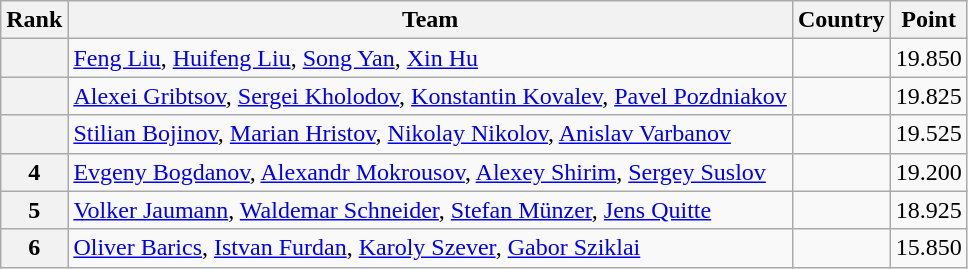<table class="wikitable sortable">
<tr>
<th>Rank</th>
<th>Team</th>
<th>Country</th>
<th>Point</th>
</tr>
<tr>
<th></th>
<td><a href='#'>Feng Liu</a>, <a href='#'>Huifeng Liu</a>, <a href='#'>Song Yan</a>, <a href='#'>Xin Hu</a></td>
<td></td>
<td>19.850</td>
</tr>
<tr>
<th></th>
<td><a href='#'>Alexei Gribtsov</a>, <a href='#'>Sergei Kholodov</a>, <a href='#'>Konstantin Kovalev</a>, <a href='#'>Pavel Pozdniakov</a></td>
<td></td>
<td>19.825</td>
</tr>
<tr>
<th></th>
<td><a href='#'>Stilian Bojinov</a>, <a href='#'>Marian Hristov</a>, <a href='#'>Nikolay Nikolov</a>, <a href='#'>Anislav Varbanov</a></td>
<td></td>
<td>19.525</td>
</tr>
<tr>
<th>4</th>
<td><a href='#'>Evgeny Bogdanov</a>, <a href='#'>Alexandr Mokrousov</a>, <a href='#'>Alexey Shirim</a>, <a href='#'>Sergey Suslov</a></td>
<td></td>
<td>19.200</td>
</tr>
<tr>
<th>5</th>
<td><a href='#'>Volker Jaumann</a>, <a href='#'>Waldemar Schneider</a>, <a href='#'>Stefan Münzer</a>, <a href='#'>Jens Quitte</a></td>
<td></td>
<td>18.925</td>
</tr>
<tr>
<th>6</th>
<td><a href='#'>Oliver Barics</a>, <a href='#'>Istvan Furdan</a>, <a href='#'>Karoly Szever</a>, <a href='#'>Gabor Sziklai</a></td>
<td></td>
<td>15.850</td>
</tr>
</table>
